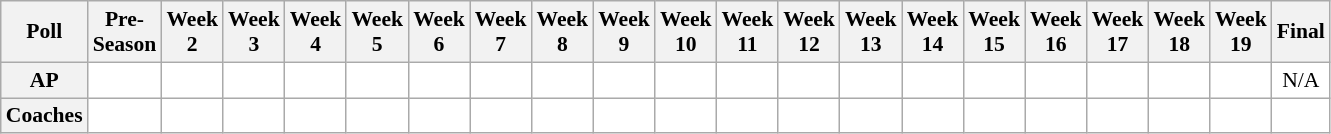<table class="wikitable" style="white-space:nowrap;font-size:90%">
<tr>
<th>Poll</th>
<th>Pre-<br>Season</th>
<th>Week<br>2</th>
<th>Week<br>3</th>
<th>Week<br>4</th>
<th>Week<br>5</th>
<th>Week<br>6</th>
<th>Week<br>7</th>
<th>Week<br>8</th>
<th>Week<br>9</th>
<th>Week<br>10</th>
<th>Week<br>11</th>
<th>Week<br>12</th>
<th>Week<br>13</th>
<th>Week<br>14</th>
<th>Week<br>15</th>
<th>Week<br>16</th>
<th>Week<br>17</th>
<th>Week<br>18</th>
<th>Week<br>19</th>
<th>Final</th>
</tr>
<tr style="text-align:center;">
<th>AP</th>
<td style="background:#FFF;"></td>
<td style="background:#FFF;"></td>
<td style="background:#FFF;"></td>
<td style="background:#FFF;"></td>
<td style="background:#FFF;"></td>
<td style="background:#FFF;"></td>
<td style="background:#FFF;"></td>
<td style="background:#FFF;"></td>
<td style="background:#FFF;"></td>
<td style="background:#FFF;"></td>
<td style="background:#FFF;"></td>
<td style="background:#FFF;"></td>
<td style="background:#FFF;"></td>
<td style="background:#FFF;"></td>
<td style="background:#FFF;"></td>
<td style="background:#FFF;"></td>
<td style="background:#FFF;"></td>
<td style="background:#FFF;"></td>
<td style="background:#FFF;"></td>
<td style="background:#FFF;">N/A</td>
</tr>
<tr style="text-align:center;">
<th>Coaches</th>
<td style="background:#FFF;"></td>
<td style="background:#FFF;"></td>
<td style="background:#FFF;"></td>
<td style="background:#FFF;"></td>
<td style="background:#FFF;"></td>
<td style="background:#FFF;"></td>
<td style="background:#FFF;"></td>
<td style="background:#FFF;"></td>
<td style="background:#FFF;"></td>
<td style="background:#FFF;"></td>
<td style="background:#FFF;"></td>
<td style="background:#FFF;"></td>
<td style="background:#FFF;"></td>
<td style="background:#FFF;"></td>
<td style="background:#FFF;"></td>
<td style="background:#FFF;"></td>
<td style="background:#FFF;"></td>
<td style="background:#FFF;"></td>
<td style="background:#FFF;"></td>
<td style="background:#FFF;"></td>
</tr>
</table>
